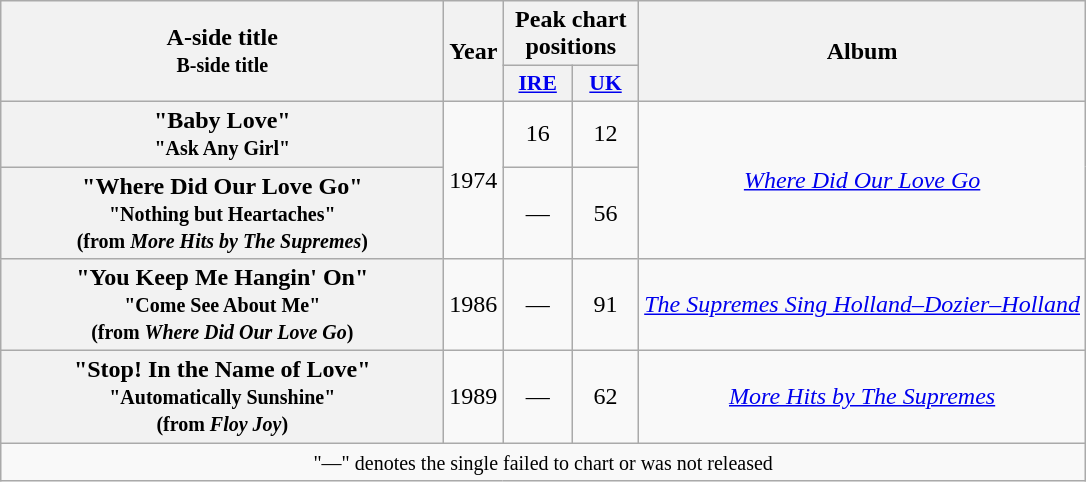<table class="wikitable plainrowheaders" style="text-align:center;">
<tr>
<th rowspan="2" style="width:18em;">A-side title<br><small>B-side title</small></th>
<th rowspan="2">Year</th>
<th colspan="2">Peak chart positions</th>
<th rowspan="2" scope="col">Album</th>
</tr>
<tr>
<th scope="col" style="width:2.75em;font-size:90%;"><a href='#'>IRE</a><br></th>
<th scope="col" style="width:2.6em; font-size:90%;"><a href='#'>UK</a><br></th>
</tr>
<tr>
<th scope="row">"Baby Love" <br><small>"Ask Any Girl"</small></th>
<td rowspan="2">1974</td>
<td>16</td>
<td>12</td>
<td rowspan="2"><em><a href='#'>Where Did Our Love Go</a></em></td>
</tr>
<tr>
<th scope="row">"Where Did Our Love Go" <br><small>"Nothing but Heartaches"<br>(from <em>More Hits by The Supremes</em>)</small></th>
<td>—</td>
<td>56<br></td>
</tr>
<tr>
<th scope="row">"You Keep Me Hangin' On" <br><small>"Come See About Me"<br>(from <em>Where Did Our Love Go</em>)</small></th>
<td>1986</td>
<td>—</td>
<td>91</td>
<td><em><a href='#'>The Supremes Sing Holland–Dozier–Holland</a></em></td>
</tr>
<tr>
<th scope="row">"Stop! In the Name of Love" <br><small>"Automatically Sunshine"<br>(from <em>Floy Joy</em>)</small></th>
<td>1989</td>
<td>—</td>
<td>62</td>
<td><em><a href='#'>More Hits by The Supremes</a></em></td>
</tr>
<tr>
<td colspan="22"><small>"—" denotes the single failed to chart or was not released</small></td>
</tr>
</table>
